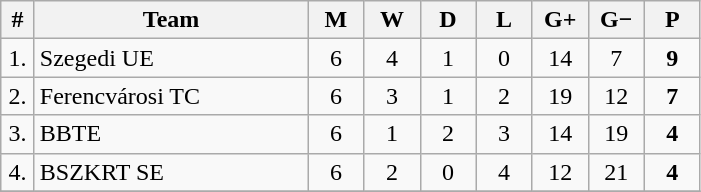<table class="wikitable" style="text-align: center;">
<tr>
<th width="15">#</th>
<th width="175">Team</th>
<th width="30">M</th>
<th width="30">W</th>
<th width="30">D</th>
<th width="30">L</th>
<th width="30">G+</th>
<th width="30">G−</th>
<th width="30">P</th>
</tr>
<tr>
<td>1.</td>
<td align="left">Szegedi UE</td>
<td>6</td>
<td>4</td>
<td>1</td>
<td>0</td>
<td>14</td>
<td>7</td>
<td><strong>9</strong></td>
</tr>
<tr>
<td>2.</td>
<td align="left">Ferencvárosi TC</td>
<td>6</td>
<td>3</td>
<td>1</td>
<td>2</td>
<td>19</td>
<td>12</td>
<td><strong>7</strong></td>
</tr>
<tr>
<td>3.</td>
<td align="left">BBTE</td>
<td>6</td>
<td>1</td>
<td>2</td>
<td>3</td>
<td>14</td>
<td>19</td>
<td><strong>4</strong></td>
</tr>
<tr>
<td>4.</td>
<td align="left">BSZKRT SE</td>
<td>6</td>
<td>2</td>
<td>0</td>
<td>4</td>
<td>12</td>
<td>21</td>
<td><strong>4</strong></td>
</tr>
<tr>
</tr>
</table>
